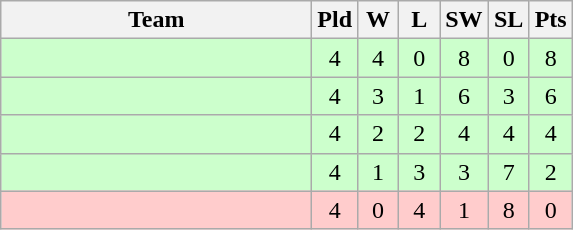<table class=wikitable style="text-align:center">
<tr>
<th width=200>Team</th>
<th width=20>Pld</th>
<th width=20>W</th>
<th width=20>L</th>
<th width=20>SW</th>
<th width=20>SL</th>
<th width=20>Pts</th>
</tr>
<tr bgcolor=#ccffcc>
<td align=left></td>
<td>4</td>
<td>4</td>
<td>0</td>
<td>8</td>
<td>0</td>
<td>8</td>
</tr>
<tr bgcolor=#ccffcc>
<td align=left></td>
<td>4</td>
<td>3</td>
<td>1</td>
<td>6</td>
<td>3</td>
<td>6</td>
</tr>
<tr bgcolor=#ccffcc>
<td align=left></td>
<td>4</td>
<td>2</td>
<td>2</td>
<td>4</td>
<td>4</td>
<td>4</td>
</tr>
<tr bgcolor=#ccffcc>
<td align=left></td>
<td>4</td>
<td>1</td>
<td>3</td>
<td>3</td>
<td>7</td>
<td>2</td>
</tr>
<tr bgcolor=#ffcccc>
<td align=left></td>
<td>4</td>
<td>0</td>
<td>4</td>
<td>1</td>
<td>8</td>
<td>0</td>
</tr>
</table>
